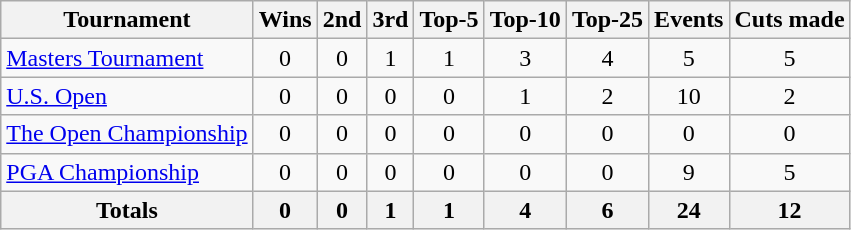<table class=wikitable style=text-align:center>
<tr>
<th>Tournament</th>
<th>Wins</th>
<th>2nd</th>
<th>3rd</th>
<th>Top-5</th>
<th>Top-10</th>
<th>Top-25</th>
<th>Events</th>
<th>Cuts made</th>
</tr>
<tr>
<td align=left><a href='#'>Masters Tournament</a></td>
<td>0</td>
<td>0</td>
<td>1</td>
<td>1</td>
<td>3</td>
<td>4</td>
<td>5</td>
<td>5</td>
</tr>
<tr>
<td align=left><a href='#'>U.S. Open</a></td>
<td>0</td>
<td>0</td>
<td>0</td>
<td>0</td>
<td>1</td>
<td>2</td>
<td>10</td>
<td>2</td>
</tr>
<tr>
<td align=left><a href='#'>The Open Championship</a></td>
<td>0</td>
<td>0</td>
<td>0</td>
<td>0</td>
<td>0</td>
<td>0</td>
<td>0</td>
<td>0</td>
</tr>
<tr>
<td align=left><a href='#'>PGA Championship</a></td>
<td>0</td>
<td>0</td>
<td>0</td>
<td>0</td>
<td>0</td>
<td>0</td>
<td>9</td>
<td>5</td>
</tr>
<tr>
<th>Totals</th>
<th>0</th>
<th>0</th>
<th>1</th>
<th>1</th>
<th>4</th>
<th>6</th>
<th>24</th>
<th>12</th>
</tr>
</table>
